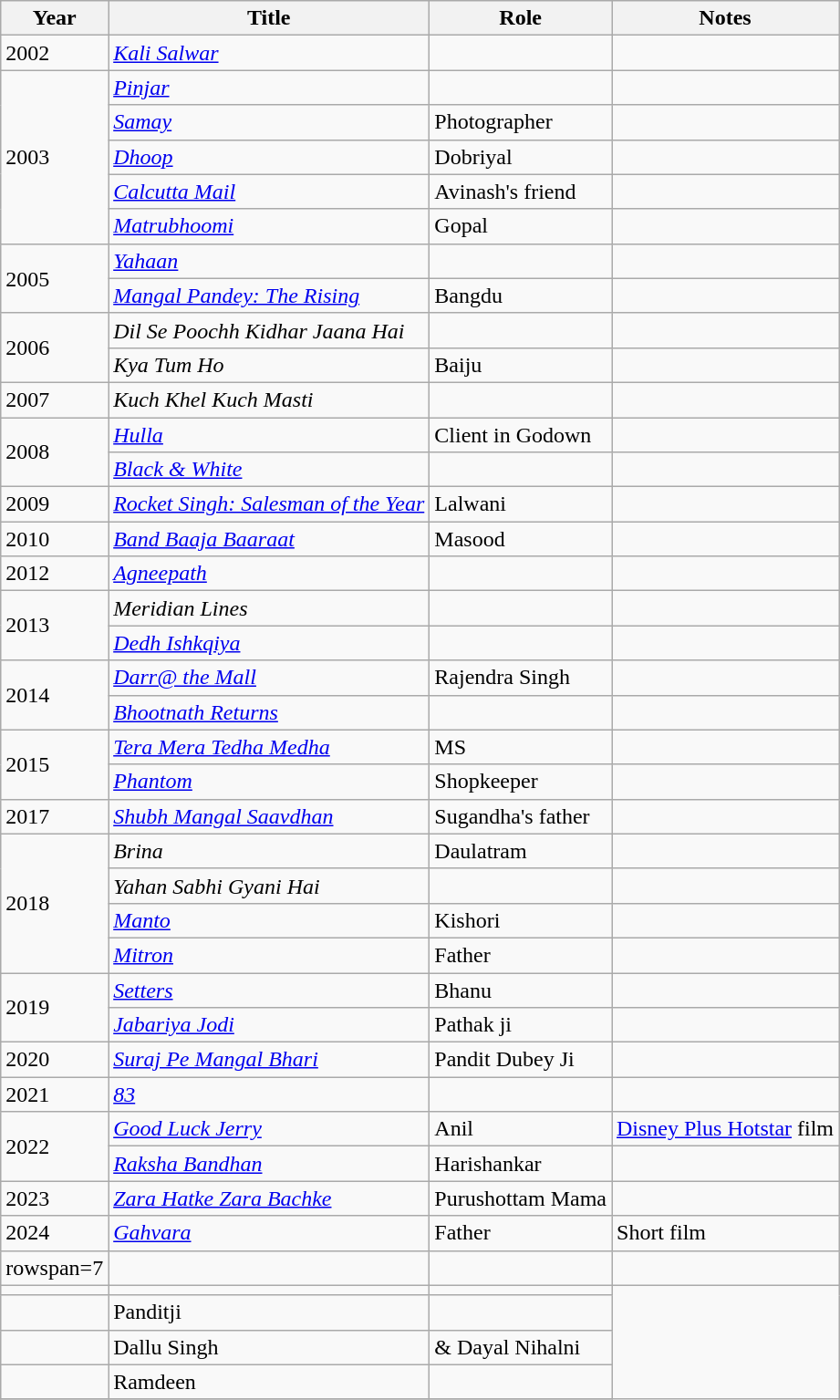<table class="wikitable sortable">
<tr>
<th>Year</th>
<th>Title</th>
<th>Role</th>
<th class="unsortable">Notes</th>
</tr>
<tr>
<td>2002</td>
<td><em><a href='#'>Kali Salwar</a></em></td>
<td></td>
<td></td>
</tr>
<tr>
<td rowspan=5>2003</td>
<td><em><a href='#'>Pinjar</a></em></td>
<td></td>
<td></td>
</tr>
<tr>
<td><em><a href='#'>Samay</a></em></td>
<td>Photographer</td>
<td></td>
</tr>
<tr>
<td><em><a href='#'>Dhoop</a></em></td>
<td>Dobriyal</td>
<td></td>
</tr>
<tr>
<td><em><a href='#'>Calcutta Mail</a></em></td>
<td>Avinash's friend</td>
<td></td>
</tr>
<tr>
<td><em><a href='#'>Matrubhoomi</a></em></td>
<td>Gopal</td>
<td></td>
</tr>
<tr>
<td rowspan=2>2005</td>
<td><em><a href='#'>Yahaan</a></em></td>
<td></td>
<td></td>
</tr>
<tr>
<td><em><a href='#'>Mangal Pandey: The Rising</a></em></td>
<td>Bangdu</td>
<td></td>
</tr>
<tr>
<td rowspan=2>2006</td>
<td><em>Dil Se Poochh Kidhar Jaana Hai</em></td>
<td></td>
<td></td>
</tr>
<tr>
<td><em>Kya Tum Ho</em></td>
<td>Baiju</td>
<td></td>
</tr>
<tr>
<td>2007</td>
<td><em>Kuch Khel Kuch Masti</em></td>
<td></td>
<td></td>
</tr>
<tr>
<td rowspan=2>2008</td>
<td><em><a href='#'>Hulla</a></em></td>
<td>Client in Godown</td>
<td></td>
</tr>
<tr>
<td><em><a href='#'>Black & White</a></em></td>
<td></td>
<td></td>
</tr>
<tr>
<td>2009</td>
<td><em><a href='#'>Rocket Singh: Salesman of the Year</a></em></td>
<td>Lalwani</td>
<td></td>
</tr>
<tr>
<td>2010</td>
<td><em><a href='#'>Band Baaja Baaraat</a></em></td>
<td>Masood</td>
<td></td>
</tr>
<tr>
<td>2012</td>
<td><em><a href='#'>Agneepath</a></em></td>
<td></td>
<td></td>
</tr>
<tr>
<td rowspan=2>2013</td>
<td><em>Meridian Lines</em></td>
<td></td>
<td></td>
</tr>
<tr>
<td><em><a href='#'>Dedh Ishkqiya</a></em></td>
<td></td>
<td></td>
</tr>
<tr>
<td rowspan=2>2014</td>
<td><em><a href='#'>Darr@ the Mall</a></em></td>
<td>Rajendra Singh</td>
<td></td>
</tr>
<tr>
<td><em><a href='#'>Bhootnath Returns</a></em></td>
<td></td>
<td></td>
</tr>
<tr>
<td rowspan=2>2015</td>
<td><em><a href='#'>Tera Mera Tedha Medha</a></em></td>
<td>MS</td>
<td></td>
</tr>
<tr>
<td><em><a href='#'>Phantom</a></em></td>
<td>Shopkeeper</td>
<td></td>
</tr>
<tr>
<td>2017</td>
<td><em><a href='#'>Shubh Mangal Saavdhan</a></em></td>
<td>Sugandha's father</td>
<td></td>
</tr>
<tr>
<td rowspan=4>2018</td>
<td><em>Brina</em></td>
<td>Daulatram</td>
<td></td>
</tr>
<tr>
<td><em>Yahan Sabhi Gyani Hai</em></td>
<td></td>
<td></td>
</tr>
<tr>
<td><em><a href='#'>Manto</a></em></td>
<td>Kishori</td>
<td></td>
</tr>
<tr>
<td><em><a href='#'>Mitron</a></em></td>
<td>Father</td>
<td></td>
</tr>
<tr>
<td rowspan=2>2019</td>
<td><em><a href='#'>Setters</a></em></td>
<td>Bhanu</td>
<td></td>
</tr>
<tr>
<td><em><a href='#'>Jabariya Jodi</a></em></td>
<td>Pathak ji</td>
<td></td>
</tr>
<tr>
<td>2020</td>
<td><em><a href='#'>Suraj Pe Mangal Bhari</a></em></td>
<td>Pandit Dubey Ji</td>
<td></td>
</tr>
<tr>
<td>2021</td>
<td><em><a href='#'>83</a></em></td>
<td></td>
<td></td>
</tr>
<tr>
<td rowspan=2>2022</td>
<td><em><a href='#'>Good Luck Jerry</a></em></td>
<td>Anil</td>
<td><a href='#'>Disney Plus Hotstar</a> film</td>
</tr>
<tr>
<td><em><a href='#'>Raksha Bandhan</a></em></td>
<td>Harishankar</td>
<td></td>
</tr>
<tr>
<td>2023</td>
<td><em><a href='#'>Zara Hatke Zara Bachke</a></em></td>
<td>Purushottam Mama</td>
<td></td>
</tr>
<tr>
<td>2024</td>
<td><em><a href='#'>Gahvara</a></em></td>
<td>Father</td>
<td>Short film</td>
</tr>
<tr>
<td>rowspan=7 </td>
<td></td>
<td></td>
<td></td>
</tr>
<tr>
<td></td>
<td></td>
<td></td>
</tr>
<tr>
<td></td>
<td>Panditji</td>
<td></td>
</tr>
<tr>
<td></td>
<td>Dallu Singh</td>
<td> & Dayal Nihalni</td>
</tr>
<tr>
<td></td>
<td>Ramdeen</td>
<td></td>
</tr>
<tr>
</tr>
</table>
